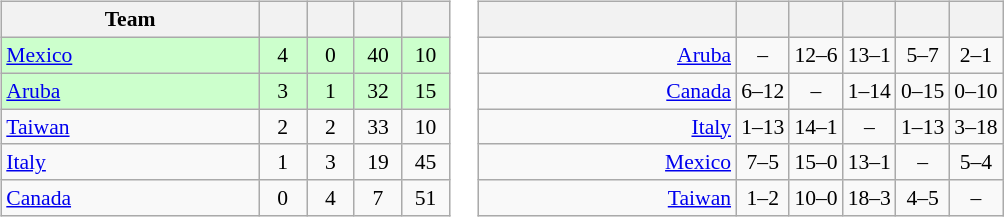<table>
<tr>
<td><br><table class="wikitable" style="text-align: center; font-size: 90%;">
<tr>
<th width=165>Team</th>
<th width=25></th>
<th width=25></th>
<th width=25></th>
<th width=25></th>
</tr>
<tr bgcolor="#ccffcc">
<td align="left"> <a href='#'>Mexico</a></td>
<td>4</td>
<td>0</td>
<td>40</td>
<td>10</td>
</tr>
<tr bgcolor="#ccffcc">
<td align="left"> <a href='#'>Aruba</a></td>
<td>3</td>
<td>1</td>
<td>32</td>
<td>15</td>
</tr>
<tr>
<td align="left"> <a href='#'>Taiwan</a></td>
<td>2</td>
<td>2</td>
<td>33</td>
<td>10</td>
</tr>
<tr>
<td align="left"> <a href='#'>Italy</a></td>
<td>1</td>
<td>3</td>
<td>19</td>
<td>45</td>
</tr>
<tr>
<td align="left"> <a href='#'>Canada</a></td>
<td>0</td>
<td>4</td>
<td>7</td>
<td>51</td>
</tr>
</table>
</td>
<td><br><table class="wikitable" style="text-align:center; font-size:90%;">
<tr>
<th width=165> </th>
<th></th>
<th></th>
<th></th>
<th></th>
<th></th>
</tr>
<tr>
<td style="text-align:right;"><a href='#'>Aruba</a> </td>
<td>–</td>
<td>12–6</td>
<td>13–1</td>
<td>5–7</td>
<td>2–1</td>
</tr>
<tr>
<td style="text-align:right;"><a href='#'>Canada</a> </td>
<td>6–12</td>
<td>–</td>
<td>1–14</td>
<td>0–15</td>
<td>0–10</td>
</tr>
<tr>
<td style="text-align:right;"><a href='#'>Italy</a> </td>
<td>1–13</td>
<td>14–1</td>
<td>–</td>
<td>1–13</td>
<td>3–18</td>
</tr>
<tr>
<td style="text-align:right;"><a href='#'>Mexico</a> </td>
<td>7–5</td>
<td>15–0</td>
<td>13–1</td>
<td>–</td>
<td>5–4</td>
</tr>
<tr>
<td style="text-align:right;"><a href='#'>Taiwan</a> </td>
<td>1–2</td>
<td>10–0</td>
<td>18–3</td>
<td>4–5</td>
<td>–</td>
</tr>
</table>
</td>
</tr>
</table>
